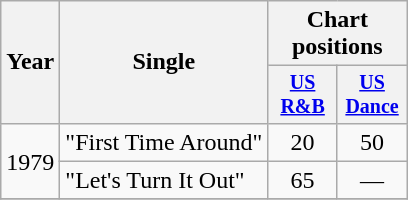<table class="wikitable" style="text-align:center;">
<tr>
<th rowspan="2">Year</th>
<th rowspan="2">Single</th>
<th colspan="2">Chart positions</th>
</tr>
<tr style="font-size:smaller;">
<th width="40"><a href='#'>US<br>R&B</a></th>
<th width="40"><a href='#'>US<br>Dance</a></th>
</tr>
<tr>
<td rowspan="2">1979</td>
<td align="left">"First Time Around"</td>
<td>20</td>
<td>50</td>
</tr>
<tr>
<td align="left">"Let's Turn It Out"</td>
<td>65</td>
<td>—</td>
</tr>
<tr>
</tr>
</table>
